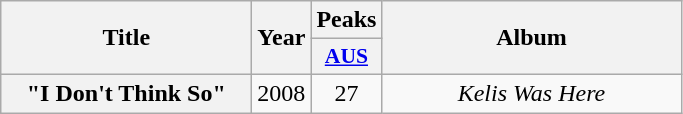<table class="wikitable plainrowheaders" style="text-align:center;">
<tr>
<th scope="col" rowspan="2" style="width:10em;">Title</th>
<th scope="col" rowspan="2">Year</th>
<th scope="col">Peaks</th>
<th scope="col" rowspan="2" style="width:12em;">Album</th>
</tr>
<tr>
<th style="width:2.5em;font-size:90%;"><a href='#'>AUS</a><br></th>
</tr>
<tr>
<th scope="row">"I Don't Think So"</th>
<td>2008</td>
<td>27</td>
<td><em>Kelis Was Here</em></td>
</tr>
</table>
